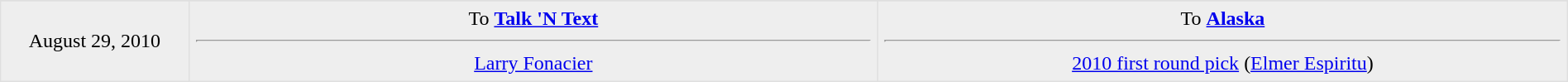<table border=1 style="border-collapse:collapse; text-align: center; width: 100%" bordercolor="#DFDFDF"  cellpadding="5">
<tr>
</tr>
<tr bgcolor="eeeeee">
<td style="width:12%">August 29, 2010</td>
<td style="width:44%" valign="top">To <strong><a href='#'>Talk 'N Text</a></strong><hr><a href='#'>Larry Fonacier</a></td>
<td style="width:44%" valign="top">To <strong><a href='#'>Alaska</a></strong><hr><a href='#'>2010 first round pick</a> (<a href='#'>Elmer Espiritu</a>)</td>
</tr>
</table>
